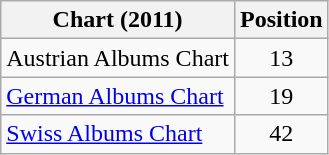<table class="wikitable plainrowheaders sortable">
<tr>
<th scope="col">Chart (2011)</th>
<th scope="col">Position</th>
</tr>
<tr>
<td>Austrian Albums Chart</td>
<td align="center">13</td>
</tr>
<tr>
<td><a href='#'>German Albums Chart</a></td>
<td style="text-align:center;">19</td>
</tr>
<tr>
<td><a href='#'>Swiss Albums Chart</a></td>
<td align="center">42</td>
</tr>
</table>
